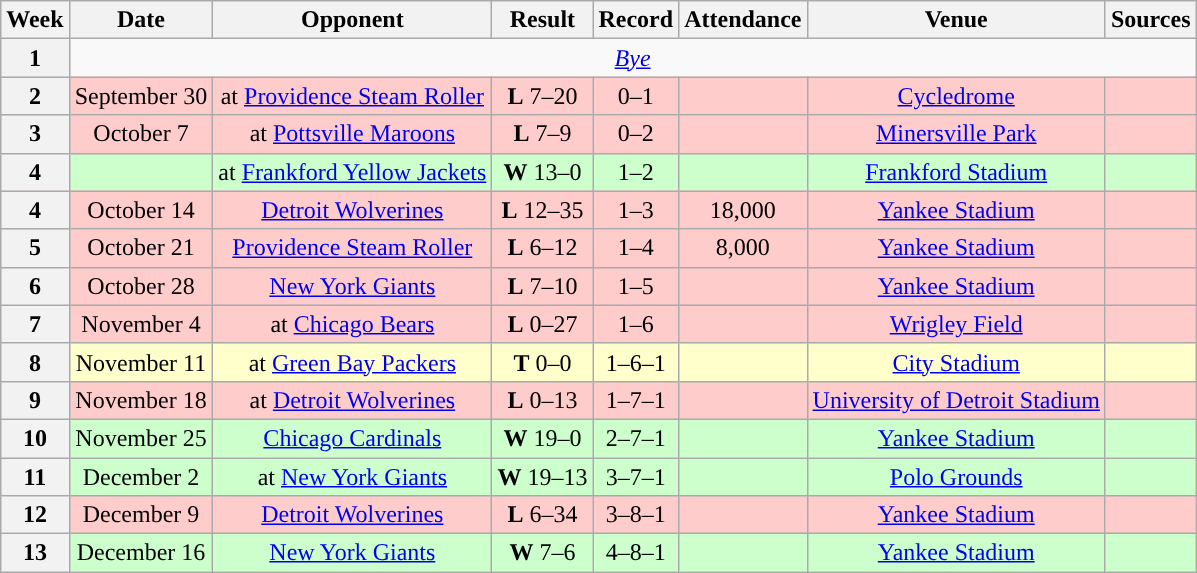<table class="wikitable" style="text-align:center">
<tr>
<th>Week</th>
<th>Date</th>
<th>Opponent</th>
<th>Result</th>
<th>Record</th>
<th>Attendance</th>
<th>Venue</th>
<th>Sources</th>
</tr>
<tr>
<th>1</th>
<td colspan="8"><em><a href='#'>Bye</a></em></td>
</tr>
<tr style="background:#fcc">
<th>2</th>
<td>September 30</td>
<td>at <a href='#'>Providence Steam Roller</a></td>
<td><strong>L</strong> 7–20</td>
<td>0–1</td>
<td></td>
<td><a href='#'>Cycledrome</a></td>
<td></td>
</tr>
<tr style="background:#fcc">
<th>3</th>
<td>October 7</td>
<td>at <a href='#'>Pottsville Maroons</a></td>
<td><strong>L</strong> 7–9</td>
<td>0–2</td>
<td></td>
<td><a href='#'>Minersville Park</a></td>
<td></td>
</tr>
<tr style="background:#cfc">
<th>4</th>
<td></td>
<td>at <a href='#'>Frankford Yellow Jackets</a></td>
<td><strong>W</strong> 13–0</td>
<td>1–2</td>
<td></td>
<td><a href='#'>Frankford Stadium</a></td>
<td></td>
</tr>
<tr style="background:#fcc">
<th>4</th>
<td>October 14</td>
<td><a href='#'>Detroit Wolverines</a></td>
<td><strong>L</strong> 12–35</td>
<td>1–3</td>
<td>18,000</td>
<td><a href='#'>Yankee Stadium</a></td>
<td></td>
</tr>
<tr style="background:#fcc">
<th>5</th>
<td>October 21</td>
<td><a href='#'>Providence Steam Roller</a></td>
<td><strong>L</strong> 6–12</td>
<td>1–4</td>
<td>8,000</td>
<td><a href='#'>Yankee Stadium</a></td>
<td></td>
</tr>
<tr style="background:#fcc">
<th>6</th>
<td>October 28</td>
<td><a href='#'>New York Giants</a></td>
<td><strong>L</strong> 7–10</td>
<td>1–5</td>
<td></td>
<td><a href='#'>Yankee Stadium</a></td>
<td></td>
</tr>
<tr style="background:#fcc">
<th>7</th>
<td>November 4</td>
<td>at <a href='#'>Chicago Bears</a></td>
<td><strong>L</strong> 0–27</td>
<td>1–6</td>
<td></td>
<td><a href='#'>Wrigley Field</a></td>
<td></td>
</tr>
<tr style="background:#ffc">
<th>8</th>
<td>November 11</td>
<td>at <a href='#'>Green Bay Packers</a></td>
<td><strong>T</strong> 0–0</td>
<td>1–6–1</td>
<td></td>
<td><a href='#'>City Stadium</a></td>
<td></td>
</tr>
<tr style="background:#fcc">
<th>9</th>
<td>November 18</td>
<td>at <a href='#'>Detroit Wolverines</a></td>
<td><strong>L</strong> 0–13</td>
<td>1–7–1</td>
<td></td>
<td><a href='#'>University of Detroit Stadium</a></td>
<td></td>
</tr>
<tr style="background:#cfc">
<th>10</th>
<td>November 25</td>
<td><a href='#'>Chicago Cardinals</a></td>
<td><strong>W</strong> 19–0</td>
<td>2–7–1</td>
<td></td>
<td><a href='#'>Yankee Stadium</a></td>
<td></td>
</tr>
<tr style="background:#cfc">
<th>11</th>
<td>December 2</td>
<td>at <a href='#'>New York Giants</a></td>
<td><strong>W</strong> 19–13</td>
<td>3–7–1</td>
<td></td>
<td><a href='#'>Polo Grounds</a></td>
<td></td>
</tr>
<tr style="background:#fcc">
<th>12</th>
<td>December 9</td>
<td><a href='#'>Detroit Wolverines</a></td>
<td><strong>L</strong> 6–34</td>
<td>3–8–1</td>
<td></td>
<td><a href='#'>Yankee Stadium</a></td>
<td></td>
</tr>
<tr style="background:#cfc">
<th>13</th>
<td>December 16</td>
<td><a href='#'>New York Giants</a></td>
<td><strong>W</strong> 7–6</td>
<td>4–8–1</td>
<td></td>
<td><a href='#'>Yankee Stadium</a></td>
<td></td>
</tr>
</table>
